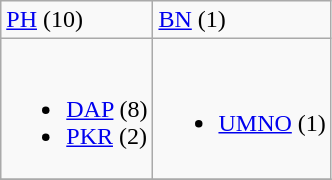<table class="wikitable">
<tr>
<td> <a href='#'>PH</a> (10)</td>
<td> <a href='#'>BN</a> (1)</td>
</tr>
<tr>
<td><br><ul><li> <a href='#'>DAP</a> (8)</li><li> <a href='#'>PKR</a> (2)</li></ul></td>
<td><br><ul><li> <a href='#'>UMNO</a> (1)</li></ul></td>
</tr>
<tr>
</tr>
</table>
